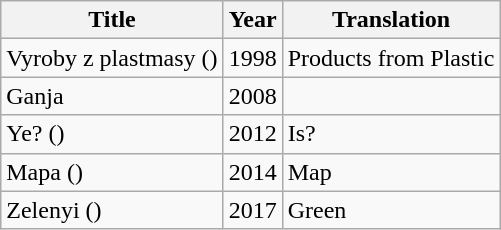<table class="wikitable">
<tr>
<th>Title</th>
<th>Year</th>
<th>Translation</th>
</tr>
<tr>
<td>Vyroby z plastmasy ()</td>
<td>1998</td>
<td>Products from Plastic</td>
</tr>
<tr>
<td>Ganja</td>
<td>2008</td>
<td></td>
</tr>
<tr>
<td>Ye? ()</td>
<td>2012</td>
<td>Is?</td>
</tr>
<tr>
<td>Mapa ()</td>
<td>2014</td>
<td>Map</td>
</tr>
<tr>
<td>Zelenyi ()</td>
<td>2017</td>
<td>Green</td>
</tr>
</table>
